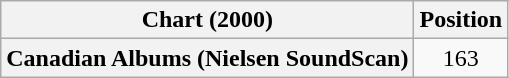<table class="wikitable plainrowheaders" style="text-align:center">
<tr>
<th>Chart (2000)</th>
<th>Position</th>
</tr>
<tr>
<th scope="row">Canadian Albums (Nielsen SoundScan)</th>
<td>163</td>
</tr>
</table>
